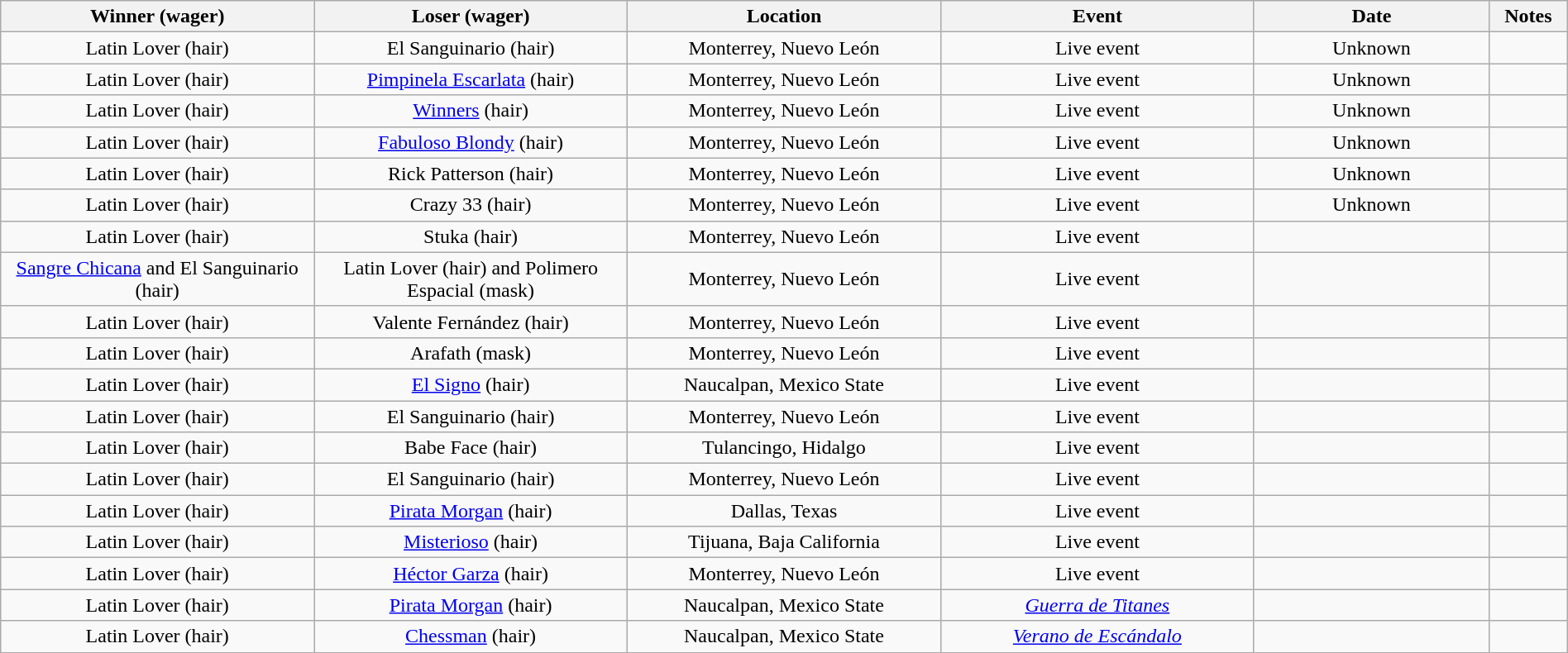<table class="wikitable sortable" width=100%  style="text-align: center">
<tr>
<th width=20% scope="col">Winner (wager)</th>
<th width=20% scope="col">Loser (wager)</th>
<th width=20% scope="col">Location</th>
<th width=20% scope="col">Event</th>
<th width=15% scope="col">Date</th>
<th class="unsortable" width=5% scope="col">Notes</th>
</tr>
<tr>
<td>Latin Lover  (hair)</td>
<td>El Sanguinario (hair)</td>
<td>Monterrey, Nuevo León</td>
<td>Live event</td>
<td>Unknown</td>
<td> </td>
</tr>
<tr>
<td>Latin Lover (hair)</td>
<td><a href='#'>Pimpinela Escarlata</a> (hair)</td>
<td>Monterrey, Nuevo León</td>
<td>Live event</td>
<td>Unknown</td>
<td> </td>
</tr>
<tr>
<td>Latin Lover (hair)</td>
<td><a href='#'>Winners</a> (hair)</td>
<td>Monterrey, Nuevo León</td>
<td>Live event</td>
<td>Unknown</td>
<td> </td>
</tr>
<tr>
<td>Latin Lover (hair)</td>
<td><a href='#'>Fabuloso Blondy</a> (hair)</td>
<td>Monterrey, Nuevo León</td>
<td>Live event</td>
<td>Unknown</td>
<td> </td>
</tr>
<tr>
<td>Latin Lover (hair)</td>
<td>Rick Patterson (hair)</td>
<td>Monterrey, Nuevo León</td>
<td>Live event</td>
<td>Unknown</td>
<td> </td>
</tr>
<tr>
<td>Latin Lover (hair)</td>
<td>Crazy 33 (hair)</td>
<td>Monterrey, Nuevo León</td>
<td>Live event</td>
<td>Unknown</td>
<td> </td>
</tr>
<tr>
<td>Latin Lover (hair)</td>
<td>Stuka (hair)</td>
<td>Monterrey, Nuevo León</td>
<td>Live event</td>
<td></td>
<td> </td>
</tr>
<tr>
<td><a href='#'>Sangre Chicana</a> and El Sanguinario (hair)</td>
<td>Latin Lover (hair) and Polimero Espacial (mask)</td>
<td>Monterrey, Nuevo León</td>
<td>Live event</td>
<td></td>
<td> </td>
</tr>
<tr>
<td>Latin Lover (hair)</td>
<td>Valente Fernández (hair)</td>
<td>Monterrey, Nuevo León</td>
<td>Live event</td>
<td></td>
<td> </td>
</tr>
<tr>
<td>Latin Lover (hair)</td>
<td>Arafath (mask)</td>
<td>Monterrey, Nuevo León</td>
<td>Live event</td>
<td></td>
<td></td>
</tr>
<tr>
<td>Latin Lover (hair)</td>
<td><a href='#'>El Signo</a> (hair)</td>
<td>Naucalpan, Mexico State</td>
<td>Live event</td>
<td></td>
<td> </td>
</tr>
<tr>
<td>Latin Lover (hair)</td>
<td>El Sanguinario (hair)</td>
<td>Monterrey, Nuevo León</td>
<td>Live event</td>
<td></td>
<td> </td>
</tr>
<tr>
<td>Latin Lover (hair)</td>
<td>Babe Face (hair)</td>
<td>Tulancingo, Hidalgo</td>
<td>Live event</td>
<td></td>
<td></td>
</tr>
<tr>
<td>Latin Lover (hair)</td>
<td>El Sanguinario (hair)</td>
<td>Monterrey, Nuevo León</td>
<td>Live event</td>
<td></td>
<td></td>
</tr>
<tr>
<td>Latin Lover (hair)</td>
<td><a href='#'>Pirata Morgan</a> (hair)</td>
<td>Dallas, Texas</td>
<td>Live event</td>
<td></td>
<td> </td>
</tr>
<tr>
<td>Latin Lover (hair)</td>
<td><a href='#'>Misterioso</a> (hair)</td>
<td>Tijuana, Baja California</td>
<td>Live event</td>
<td></td>
<td></td>
</tr>
<tr>
<td>Latin Lover (hair)</td>
<td><a href='#'>Héctor Garza</a> (hair)</td>
<td>Monterrey, Nuevo León</td>
<td>Live event</td>
<td></td>
<td> </td>
</tr>
<tr>
<td>Latin Lover  (hair)</td>
<td><a href='#'>Pirata Morgan</a> (hair)</td>
<td>Naucalpan, Mexico State</td>
<td><em><a href='#'>Guerra de Titanes</a></em></td>
<td></td>
<td></td>
</tr>
<tr>
<td>Latin Lover (hair)</td>
<td><a href='#'>Chessman</a> (hair)</td>
<td>Naucalpan, Mexico State</td>
<td><em><a href='#'>Verano de Escándalo</a></em></td>
<td></td>
<td></td>
</tr>
</table>
